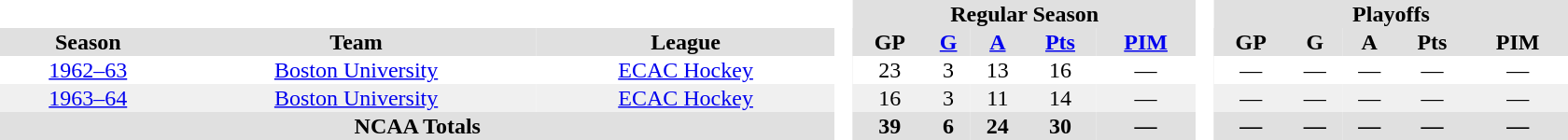<table border="0" cellpadding="1" cellspacing="0" style="text-align:center; width:70em">
<tr bgcolor="#e0e0e0">
<th colspan="3"  bgcolor="#ffffff"> </th>
<th rowspan="99" bgcolor="#ffffff"> </th>
<th colspan="5">Regular Season</th>
<th rowspan="99" bgcolor="#ffffff"> </th>
<th colspan="5">Playoffs</th>
</tr>
<tr bgcolor="#e0e0e0">
<th>Season</th>
<th>Team</th>
<th>League</th>
<th>GP</th>
<th><a href='#'>G</a></th>
<th><a href='#'>A</a></th>
<th><a href='#'>Pts</a></th>
<th><a href='#'>PIM</a></th>
<th>GP</th>
<th>G</th>
<th>A</th>
<th>Pts</th>
<th>PIM</th>
</tr>
<tr>
<td><a href='#'>1962–63</a></td>
<td><a href='#'>Boston University</a></td>
<td><a href='#'>ECAC Hockey</a></td>
<td>23</td>
<td>3</td>
<td>13</td>
<td>16</td>
<td>—</td>
<td>—</td>
<td>—</td>
<td>—</td>
<td>—</td>
<td>—</td>
</tr>
<tr bgcolor=f0f0f0>
<td><a href='#'>1963–64</a></td>
<td><a href='#'>Boston University</a></td>
<td><a href='#'>ECAC Hockey</a></td>
<td>16</td>
<td>3</td>
<td>11</td>
<td>14</td>
<td>—</td>
<td>—</td>
<td>—</td>
<td>—</td>
<td>—</td>
<td>—</td>
</tr>
<tr bgcolor="#e0e0e0">
<th colspan="3">NCAA Totals</th>
<th>39</th>
<th>6</th>
<th>24</th>
<th>30</th>
<th>—</th>
<th>—</th>
<th>—</th>
<th>—</th>
<th>—</th>
<th>—</th>
</tr>
</table>
